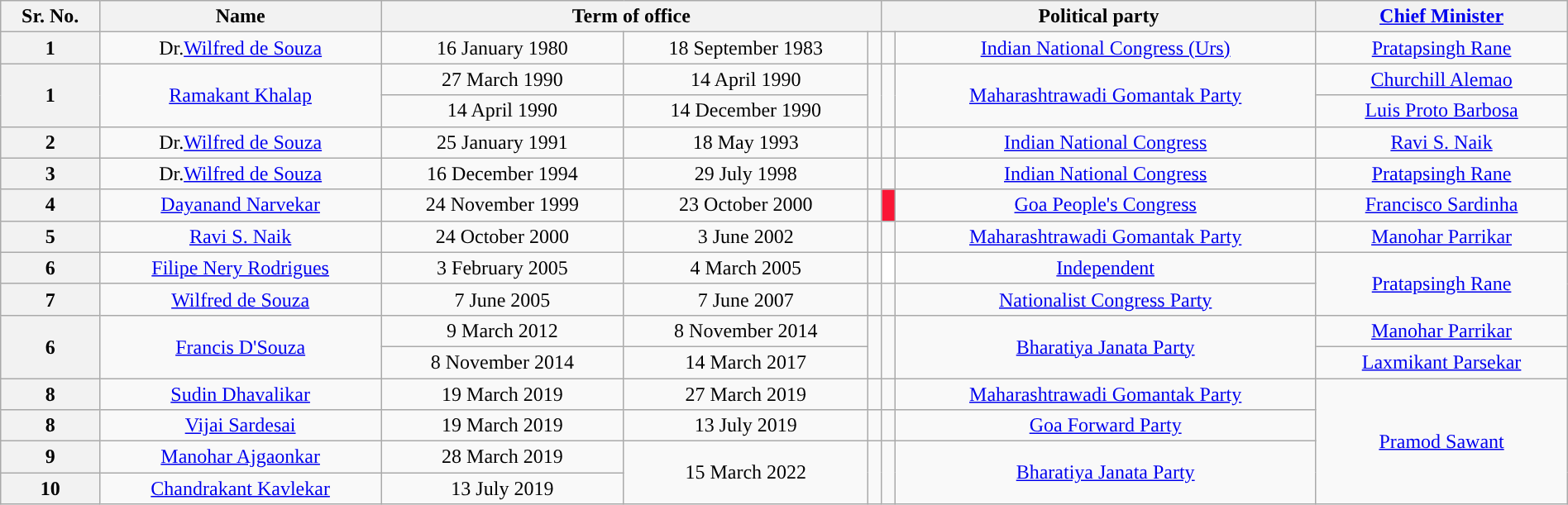<table class="wikitable" style="width:100%; text-align:center">
<tr>
<th>Sr. No.</th>
<th>Name</th>
<th colspan=3>Term of office</th>
<th colspan=2>Political party</th>
<th><a href='#'>Chief Minister</a></th>
</tr>
<tr>
<th>1</th>
<td>Dr.<a href='#'>Wilfred de Souza</a></td>
<td>16 January 1980</td>
<td>18 September 1983</td>
<td></td>
<td></td>
<td><a href='#'>Indian National Congress (Urs)</a></td>
<td><a href='#'>Pratapsingh Rane</a></td>
</tr>
<tr>
<th rowspan=2>1</th>
<td rowspan=2><a href='#'>Ramakant Khalap</a></td>
<td>27 March 1990</td>
<td>14 April 1990</td>
<td rowspan=2></td>
<td rowspan=2></td>
<td rowspan=2><a href='#'>Maharashtrawadi Gomantak Party</a></td>
<td><a href='#'>Churchill Alemao</a></td>
</tr>
<tr>
<td>14 April 1990</td>
<td>14 December 1990</td>
<td><a href='#'>Luis Proto Barbosa</a></td>
</tr>
<tr>
<th>2</th>
<td>Dr.<a href='#'>Wilfred de Souza</a></td>
<td>25 January 1991</td>
<td>18 May 1993</td>
<td></td>
<td></td>
<td><a href='#'>Indian National Congress</a></td>
<td><a href='#'>Ravi S. Naik</a></td>
</tr>
<tr>
<th>3</th>
<td>Dr.<a href='#'>Wilfred de Souza</a></td>
<td>16 December 1994</td>
<td>29 July 1998</td>
<td></td>
<td></td>
<td><a href='#'>Indian National Congress</a></td>
<td><a href='#'>Pratapsingh Rane</a></td>
</tr>
<tr>
<th>4</th>
<td><a href='#'>Dayanand Narvekar</a></td>
<td>24 November 1999</td>
<td>23 October 2000</td>
<td></td>
<td bgcolor=#FA1635></td>
<td><a href='#'>Goa People's Congress</a></td>
<td><a href='#'>Francisco Sardinha</a></td>
</tr>
<tr>
<th>5</th>
<td><a href='#'>Ravi S. Naik</a></td>
<td>24 October 2000</td>
<td>3 June 2002</td>
<td></td>
<td></td>
<td><a href='#'>Maharashtrawadi Gomantak Party</a></td>
<td><a href='#'>Manohar Parrikar</a></td>
</tr>
<tr>
<th>6</th>
<td><a href='#'>Filipe Nery Rodrigues</a></td>
<td>3 February 2005</td>
<td>4 March 2005</td>
<td></td>
<td bgcolor=white></td>
<td><a href='#'>Independent</a></td>
<td rowspan=2><a href='#'>Pratapsingh Rane</a></td>
</tr>
<tr>
<th>7</th>
<td><a href='#'>Wilfred de Souza</a></td>
<td>7 June 2005</td>
<td>7 June 2007</td>
<td></td>
<td></td>
<td><a href='#'>Nationalist Congress Party</a></td>
</tr>
<tr>
<th rowspan=2>6</th>
<td rowspan=2><a href='#'>Francis D'Souza</a></td>
<td>9 March 2012</td>
<td>8 November 2014</td>
<td rowspan=2></td>
<td rowspan=2></td>
<td rowspan=2><a href='#'>Bharatiya Janata Party</a></td>
<td><a href='#'>Manohar Parrikar</a></td>
</tr>
<tr>
<td>8 November 2014</td>
<td>14 March 2017</td>
<td><a href='#'>Laxmikant Parsekar</a></td>
</tr>
<tr>
<th>8</th>
<td><a href='#'>Sudin Dhavalikar</a></td>
<td>19 March 2019</td>
<td>27 March 2019</td>
<td></td>
<td></td>
<td><a href='#'>Maharashtrawadi Gomantak Party</a></td>
<td rowspan=4><a href='#'>Pramod Sawant</a></td>
</tr>
<tr>
<th>8</th>
<td><a href='#'>Vijai Sardesai</a></td>
<td>19 March 2019</td>
<td>13 July 2019</td>
<td></td>
<td></td>
<td><a href='#'>Goa Forward Party</a></td>
</tr>
<tr>
<th>9</th>
<td><a href='#'>Manohar Ajgaonkar</a></td>
<td>28 March 2019</td>
<td rowspan=2>15 March 2022</td>
<td rowspan=2></td>
<td rowspan=2></td>
<td rowspan=2><a href='#'>Bharatiya Janata Party</a></td>
</tr>
<tr>
<th>10</th>
<td><a href='#'>Chandrakant Kavlekar</a></td>
<td>13 July 2019</td>
</tr>
</table>
